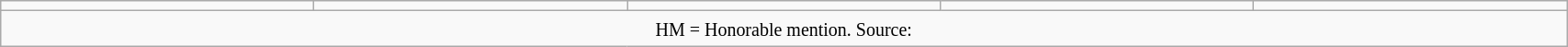<table class="wikitable" style="width: 90%;text-align: center;">
<tr align="center">
<td></td>
<td></td>
<td></td>
<td></td>
<td></td>
</tr>
<tr>
<td colspan="5"><small>HM = Honorable mention. Source: </small></td>
</tr>
</table>
